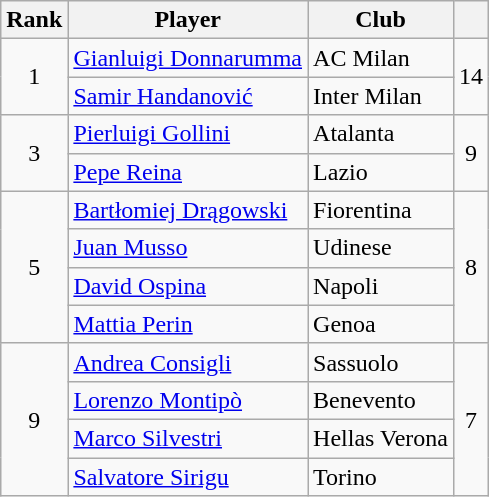<table class="wikitable" style="text-align:center">
<tr>
<th>Rank</th>
<th>Player</th>
<th>Club</th>
<th></th>
</tr>
<tr>
<td rowspan="2">1</td>
<td align="left"> <a href='#'>Gianluigi Donnarumma</a></td>
<td align="left">AC Milan</td>
<td rowspan="2">14</td>
</tr>
<tr>
<td align="left"> <a href='#'>Samir Handanović</a></td>
<td align="left">Inter Milan</td>
</tr>
<tr>
<td rowspan="2">3</td>
<td align="left"> <a href='#'>Pierluigi Gollini</a></td>
<td align="left">Atalanta</td>
<td rowspan="2">9</td>
</tr>
<tr>
<td align="left"> <a href='#'>Pepe Reina</a></td>
<td align="left">Lazio</td>
</tr>
<tr>
<td rowspan="4">5</td>
<td align="left"> <a href='#'>Bartłomiej Drągowski</a></td>
<td align="left">Fiorentina</td>
<td rowspan="4">8</td>
</tr>
<tr>
<td align="left"> <a href='#'>Juan Musso</a></td>
<td align="left">Udinese</td>
</tr>
<tr>
<td align="left"> <a href='#'>David Ospina</a></td>
<td align="left">Napoli</td>
</tr>
<tr>
<td align="left"> <a href='#'>Mattia Perin</a></td>
<td align="left">Genoa</td>
</tr>
<tr>
<td rowspan="4">9</td>
<td align="left"> <a href='#'>Andrea Consigli</a></td>
<td align="left">Sassuolo</td>
<td rowspan="4">7</td>
</tr>
<tr>
<td align="left"> <a href='#'>Lorenzo Montipò</a></td>
<td align="left">Benevento</td>
</tr>
<tr>
<td align="left"> <a href='#'>Marco Silvestri</a></td>
<td align="left">Hellas Verona</td>
</tr>
<tr>
<td align="left"> <a href='#'>Salvatore Sirigu</a></td>
<td align="left">Torino</td>
</tr>
</table>
